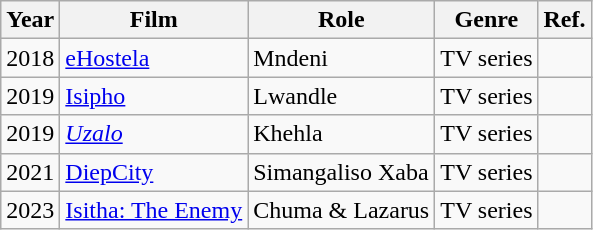<table class="wikitable">
<tr>
<th>Year</th>
<th>Film</th>
<th>Role</th>
<th>Genre</th>
<th>Ref.</th>
</tr>
<tr>
<td>2018</td>
<td><a href='#'>eHostela</a></td>
<td>Mndeni</td>
<td>TV series</td>
<td></td>
</tr>
<tr>
<td>2019</td>
<td><a href='#'>Isipho</a></td>
<td>Lwandle</td>
<td>TV series</td>
<td></td>
</tr>
<tr>
<td>2019</td>
<td><em><a href='#'>Uzalo</a></em></td>
<td>Khehla</td>
<td>TV series</td>
<td></td>
</tr>
<tr>
<td>2021</td>
<td><a href='#'>DiepCity</a></td>
<td>Simangaliso Xaba</td>
<td>TV series</td>
<td></td>
</tr>
<tr>
<td>2023</td>
<td><a href='#'>Isitha: The Enemy</a></td>
<td>Chuma & Lazarus</td>
<td>TV series</td>
<td></td>
</tr>
</table>
